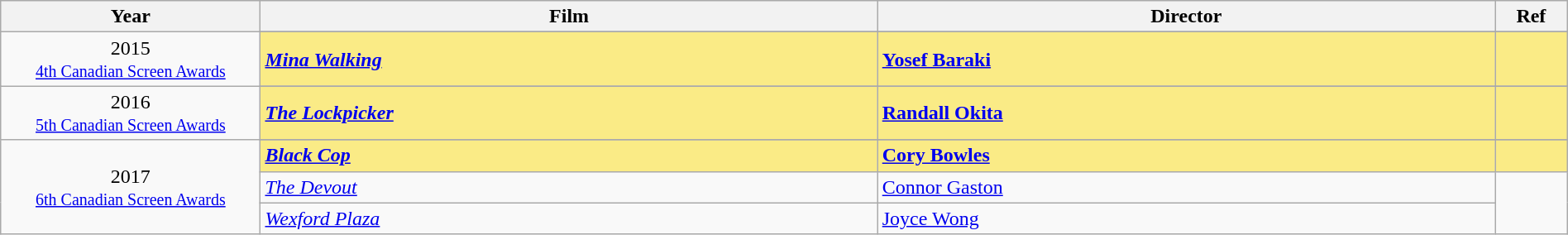<table class="wikitable" width="100%">
<tr>
<th style="width:8%;">Year</th>
<th style="width:19%;">Film</th>
<th style="width:19%;">Director</th>
<th style="width:2%;">Ref</th>
</tr>
<tr>
<td rowspan="2" align="center">2015 <br> <small><a href='#'>4th Canadian Screen Awards</a></small></td>
</tr>
<tr style="background:#FAEB86;">
<td><strong><em><a href='#'>Mina Walking</a></em></strong></td>
<td><strong><a href='#'>Yosef Baraki</a></strong></td>
<td></td>
</tr>
<tr>
<td rowspan="2" align="center">2016 <br> <small><a href='#'>5th Canadian Screen Awards</a></small></td>
</tr>
<tr style="background:#FAEB86;">
<td><strong><em><a href='#'>The Lockpicker</a></em></strong></td>
<td><strong><a href='#'>Randall Okita</a></strong></td>
<td></td>
</tr>
<tr>
<td rowspan="4" align="center">2017 <br> <small><a href='#'>6th Canadian Screen Awards</a></small></td>
</tr>
<tr style="background:#FAEB86;">
<td><strong><em><a href='#'>Black Cop</a></em></strong></td>
<td><strong><a href='#'>Cory Bowles</a></strong></td>
<td></td>
</tr>
<tr>
<td><em><a href='#'>The Devout</a></em></td>
<td><a href='#'>Connor Gaston</a></td>
<td rowspan=2></td>
</tr>
<tr>
<td><em><a href='#'>Wexford Plaza</a></em></td>
<td><a href='#'>Joyce Wong</a></td>
</tr>
</table>
